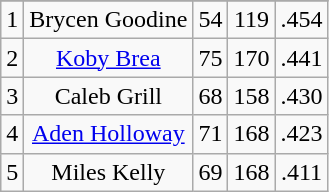<table class="wikitable sortable" style="text-align:center">
<tr>
</tr>
<tr>
<td>1</td>
<td>Brycen Goodine</td>
<td>54</td>
<td>119</td>
<td>.454</td>
</tr>
<tr>
<td>2</td>
<td><a href='#'>Koby Brea</a></td>
<td>75</td>
<td>170</td>
<td>.441</td>
</tr>
<tr>
<td>3</td>
<td>Caleb Grill</td>
<td>68</td>
<td>158</td>
<td>.430</td>
</tr>
<tr>
<td>4</td>
<td><a href='#'>Aden Holloway</a></td>
<td>71</td>
<td>168</td>
<td>.423</td>
</tr>
<tr>
<td>5</td>
<td>Miles Kelly</td>
<td>69</td>
<td>168</td>
<td>.411</td>
</tr>
</table>
